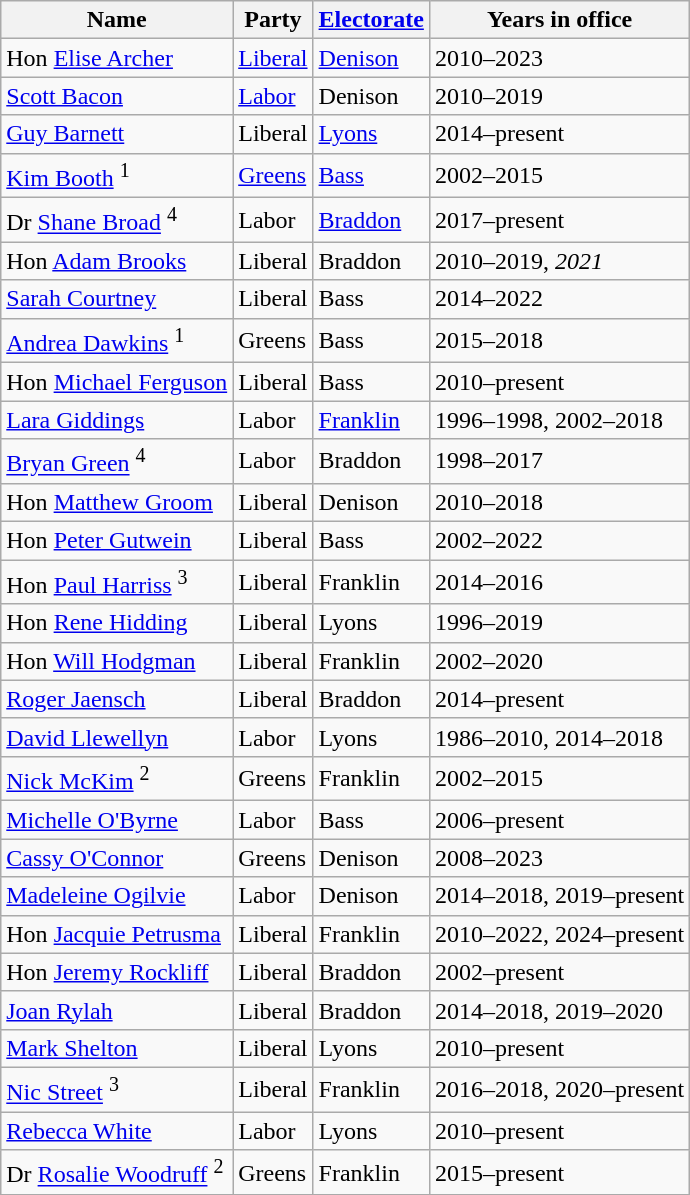<table class="wikitable sortable">
<tr>
<th>Name</th>
<th>Party</th>
<th><a href='#'>Electorate</a></th>
<th>Years in office</th>
</tr>
<tr>
<td>Hon <a href='#'>Elise Archer</a></td>
<td><a href='#'>Liberal</a></td>
<td><a href='#'>Denison</a></td>
<td>2010–2023</td>
</tr>
<tr>
<td><a href='#'>Scott Bacon</a></td>
<td><a href='#'>Labor</a></td>
<td>Denison</td>
<td>2010–2019</td>
</tr>
<tr>
<td><a href='#'>Guy Barnett</a></td>
<td>Liberal</td>
<td><a href='#'>Lyons</a></td>
<td>2014–present</td>
</tr>
<tr>
<td><a href='#'>Kim Booth</a> <sup>1</sup></td>
<td><a href='#'>Greens</a></td>
<td><a href='#'>Bass</a></td>
<td>2002–2015</td>
</tr>
<tr>
<td>Dr <a href='#'>Shane Broad</a> <sup>4</sup></td>
<td>Labor</td>
<td><a href='#'>Braddon</a></td>
<td>2017–present</td>
</tr>
<tr>
<td>Hon <a href='#'>Adam Brooks</a></td>
<td>Liberal</td>
<td>Braddon</td>
<td>2010–2019, <em>2021</em></td>
</tr>
<tr>
<td><a href='#'>Sarah Courtney</a></td>
<td>Liberal</td>
<td>Bass</td>
<td>2014–2022</td>
</tr>
<tr>
<td><a href='#'>Andrea Dawkins</a> <sup>1</sup></td>
<td>Greens</td>
<td>Bass</td>
<td>2015–2018</td>
</tr>
<tr>
<td>Hon <a href='#'>Michael Ferguson</a></td>
<td>Liberal</td>
<td>Bass</td>
<td>2010–present</td>
</tr>
<tr>
<td><a href='#'>Lara Giddings</a></td>
<td>Labor</td>
<td><a href='#'>Franklin</a></td>
<td>1996–1998, 2002–2018</td>
</tr>
<tr>
<td><a href='#'>Bryan Green</a> <sup>4</sup></td>
<td>Labor</td>
<td>Braddon</td>
<td>1998–2017</td>
</tr>
<tr>
<td>Hon <a href='#'>Matthew Groom</a></td>
<td>Liberal</td>
<td>Denison</td>
<td>2010–2018</td>
</tr>
<tr>
<td>Hon <a href='#'>Peter Gutwein</a></td>
<td>Liberal</td>
<td>Bass</td>
<td>2002–2022</td>
</tr>
<tr>
<td>Hon <a href='#'>Paul Harriss</a> <sup>3</sup></td>
<td>Liberal</td>
<td>Franklin</td>
<td>2014–2016</td>
</tr>
<tr>
<td>Hon <a href='#'>Rene Hidding</a></td>
<td>Liberal</td>
<td>Lyons</td>
<td>1996–2019</td>
</tr>
<tr>
<td>Hon <a href='#'>Will Hodgman</a></td>
<td>Liberal</td>
<td>Franklin</td>
<td>2002–2020</td>
</tr>
<tr>
<td><a href='#'>Roger Jaensch</a></td>
<td>Liberal</td>
<td>Braddon</td>
<td>2014–present</td>
</tr>
<tr>
<td><a href='#'>David Llewellyn</a></td>
<td>Labor</td>
<td>Lyons</td>
<td>1986–2010, 2014–2018</td>
</tr>
<tr>
<td><a href='#'>Nick McKim</a> <sup>2</sup></td>
<td>Greens</td>
<td>Franklin</td>
<td>2002–2015</td>
</tr>
<tr>
<td><a href='#'>Michelle O'Byrne</a></td>
<td>Labor</td>
<td>Bass</td>
<td>2006–present</td>
</tr>
<tr>
<td><a href='#'>Cassy O'Connor</a></td>
<td>Greens</td>
<td>Denison</td>
<td>2008–2023</td>
</tr>
<tr>
<td><a href='#'>Madeleine Ogilvie</a></td>
<td>Labor</td>
<td>Denison</td>
<td>2014–2018, 2019–present</td>
</tr>
<tr>
<td>Hon <a href='#'>Jacquie Petrusma</a></td>
<td>Liberal</td>
<td>Franklin</td>
<td>2010–2022, 2024–present</td>
</tr>
<tr>
<td>Hon <a href='#'>Jeremy Rockliff</a></td>
<td>Liberal</td>
<td>Braddon</td>
<td>2002–present</td>
</tr>
<tr>
<td><a href='#'>Joan Rylah</a></td>
<td>Liberal</td>
<td>Braddon</td>
<td>2014–2018, 2019–2020</td>
</tr>
<tr>
<td><a href='#'>Mark Shelton</a></td>
<td>Liberal</td>
<td>Lyons</td>
<td>2010–present</td>
</tr>
<tr>
<td><a href='#'>Nic Street</a> <sup>3</sup></td>
<td>Liberal</td>
<td>Franklin</td>
<td>2016–2018, 2020–present</td>
</tr>
<tr>
<td><a href='#'>Rebecca White</a></td>
<td>Labor</td>
<td>Lyons</td>
<td>2010–present</td>
</tr>
<tr>
<td>Dr <a href='#'>Rosalie Woodruff</a> <sup>2</sup></td>
<td>Greens</td>
<td>Franklin</td>
<td>2015–present</td>
</tr>
<tr>
</tr>
</table>
